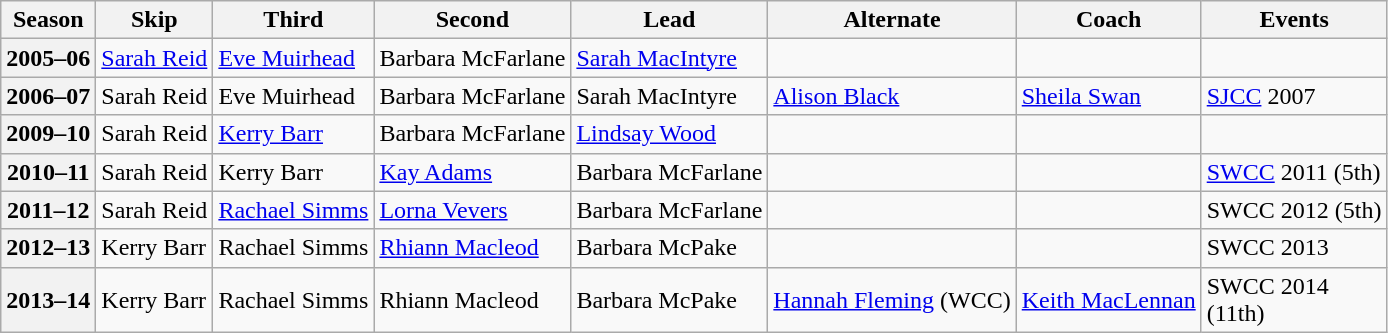<table class="wikitable">
<tr>
<th scope="col">Season</th>
<th scope="col">Skip</th>
<th scope="col">Third</th>
<th scope="col">Second</th>
<th scope="col">Lead</th>
<th scope="col">Alternate</th>
<th scope="col">Coach</th>
<th scope="col">Events</th>
</tr>
<tr>
<th scope="row">2005–06</th>
<td><a href='#'>Sarah Reid</a></td>
<td><a href='#'>Eve Muirhead</a></td>
<td>Barbara McFarlane</td>
<td><a href='#'>Sarah MacIntyre</a></td>
<td></td>
<td></td>
<td></td>
</tr>
<tr>
<th scope="row">2006–07</th>
<td>Sarah Reid</td>
<td>Eve Muirhead</td>
<td>Barbara McFarlane</td>
<td>Sarah MacIntyre</td>
<td><a href='#'>Alison Black</a></td>
<td><a href='#'>Sheila Swan</a></td>
<td><a href='#'>SJCC</a> 2007 <br> </td>
</tr>
<tr>
<th scope="row">2009–10</th>
<td>Sarah Reid</td>
<td><a href='#'>Kerry Barr</a></td>
<td>Barbara McFarlane</td>
<td><a href='#'>Lindsay Wood</a></td>
<td></td>
<td></td>
<td></td>
</tr>
<tr>
<th scope="row">2010–11</th>
<td>Sarah Reid</td>
<td>Kerry Barr</td>
<td><a href='#'>Kay Adams</a></td>
<td>Barbara McFarlane</td>
<td></td>
<td></td>
<td><a href='#'>SWCC</a> 2011 (5th)</td>
</tr>
<tr>
<th scope="row">2011–12</th>
<td>Sarah Reid</td>
<td><a href='#'>Rachael Simms</a></td>
<td><a href='#'>Lorna Vevers</a></td>
<td>Barbara McFarlane</td>
<td></td>
<td></td>
<td>SWCC 2012 (5th)</td>
</tr>
<tr>
<th scope="row">2012–13</th>
<td>Kerry Barr</td>
<td>Rachael Simms</td>
<td><a href='#'>Rhiann Macleod</a></td>
<td>Barbara McPake</td>
<td></td>
<td></td>
<td>SWCC 2013 </td>
</tr>
<tr>
<th scope="row">2013–14</th>
<td>Kerry Barr</td>
<td>Rachael Simms</td>
<td>Rhiann Macleod</td>
<td>Barbara McPake</td>
<td><a href='#'>Hannah Fleming</a> (WCC)</td>
<td><a href='#'>Keith MacLennan</a></td>
<td>SWCC 2014 <br> (11th)</td>
</tr>
</table>
